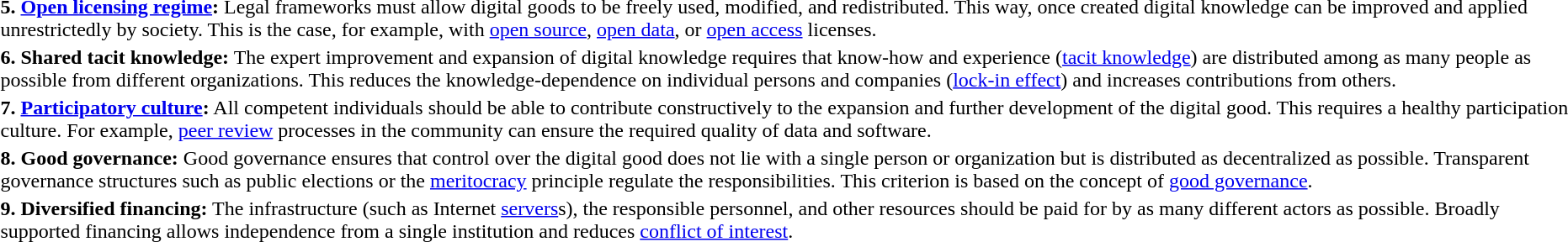<table class="wikitable_no-border">
<tr class="backgroundcolor5">
</tr>
<tr>
<td></td>
<td><strong>5. <a href='#'>Open licensing regime</a>:</strong> Legal frameworks must allow digital goods to be freely used, modified, and redistributed. This way, once created digital knowledge can be improved and applied unrestrictedly by society. This is the case, for example, with <a href='#'>open source</a>, <a href='#'>open data</a>, or <a href='#'>open access</a> licenses.</td>
</tr>
<tr>
<td></td>
<td><strong>6. Shared tacit knowledge:</strong> The expert improvement and expansion of digital knowledge requires that know-how and experience (<a href='#'>tacit knowledge</a>) are distributed among as many people as possible from different organizations. This reduces the knowledge-dependence on individual persons and companies (<a href='#'>lock-in effect</a>) and increases contributions from others.</td>
</tr>
<tr>
<td></td>
<td><strong>7. <a href='#'>Participatory culture</a>:</strong> All competent individuals should be able to contribute constructively to the expansion and further development of the digital good. This requires a healthy participation culture. For example, <a href='#'>peer review</a> processes in the community can ensure the required quality of data and software.</td>
</tr>
<tr>
<td></td>
<td><strong>8. Good governance:</strong> Good governance ensures that control over the digital good does not lie with a single person or organization but is distributed as decentralized as possible. Transparent governance structures such as public elections or the <a href='#'>meritocracy</a> principle regulate the responsibilities. This criterion is based on the concept of <a href='#'>good governance</a>.</td>
</tr>
<tr>
<td></td>
<td><strong>9. Diversified financing:</strong> The infrastructure (such as Internet <a href='#'>servers</a>s), the responsible personnel, and other resources should be paid for by as many different actors as possible. Broadly supported financing allows independence from a single institution and reduces <a href='#'>conflict of interest</a>.</td>
</tr>
<tr>
</tr>
</table>
